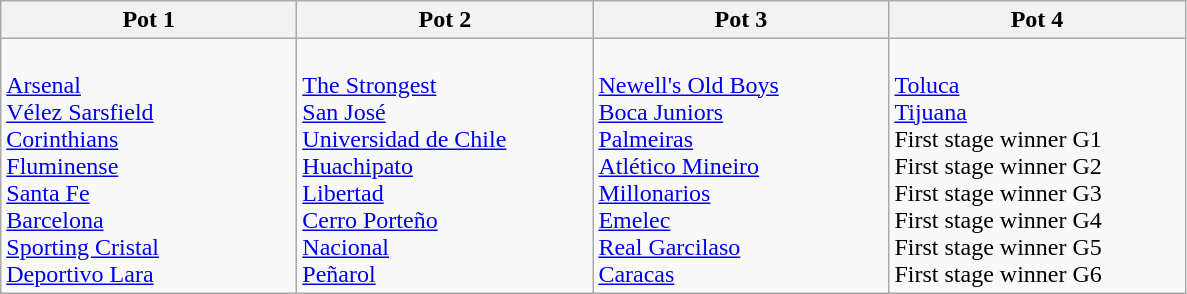<table class="wikitable">
<tr>
<th width=190>Pot 1</th>
<th width=190>Pot 2</th>
<th width=190>Pot 3</th>
<th width=190>Pot 4</th>
</tr>
<tr valign=top>
<td><br> <a href='#'>Arsenal</a><br>
 <a href='#'>Vélez Sarsfield</a><br>
 <a href='#'>Corinthians</a><br>
 <a href='#'>Fluminense</a><br>
 <a href='#'>Santa Fe</a><br>
 <a href='#'>Barcelona</a><br>
 <a href='#'>Sporting Cristal</a><br>
 <a href='#'>Deportivo Lara</a></td>
<td><br> <a href='#'>The Strongest</a><br>
 <a href='#'>San José</a><br>
 <a href='#'>Universidad de Chile</a><br>
 <a href='#'>Huachipato</a><br>
 <a href='#'>Libertad</a><br>
 <a href='#'>Cerro Porteño</a><br>
 <a href='#'>Nacional</a><br>
 <a href='#'>Peñarol</a></td>
<td><br> <a href='#'>Newell's Old Boys</a><br>
 <a href='#'>Boca Juniors</a><br>
 <a href='#'>Palmeiras</a><br>
 <a href='#'>Atlético Mineiro</a><br>
 <a href='#'>Millonarios</a><br>
 <a href='#'>Emelec</a><br>
 <a href='#'>Real Garcilaso</a><br>
 <a href='#'>Caracas</a></td>
<td><br> <a href='#'>Toluca</a><br>
 <a href='#'>Tijuana</a><br>
First stage winner G1<br>
First stage winner G2<br>
First stage winner G3<br>
First stage winner G4<br>
First stage winner G5<br>
First stage winner G6</td>
</tr>
</table>
